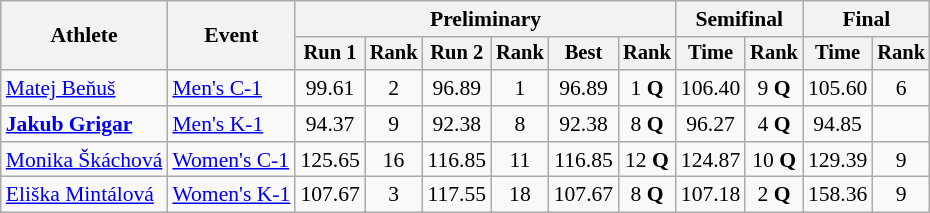<table class="wikitable" style="font-size:90%">
<tr>
<th rowspan=2>Athlete</th>
<th rowspan=2>Event</th>
<th colspan=6>Preliminary</th>
<th colspan=2>Semifinal</th>
<th colspan=2>Final</th>
</tr>
<tr style="font-size:95%">
<th>Run 1</th>
<th>Rank</th>
<th>Run 2</th>
<th>Rank</th>
<th>Best</th>
<th>Rank</th>
<th>Time</th>
<th>Rank</th>
<th>Time</th>
<th>Rank</th>
</tr>
<tr align=center>
<td align=left><a href='#'>Matej Beňuš</a></td>
<td align=left><a href='#'>Men's C-1</a></td>
<td>99.61</td>
<td>2</td>
<td>96.89</td>
<td>1</td>
<td>96.89</td>
<td>1 <strong>Q</strong></td>
<td>106.40</td>
<td>9 <strong>Q</strong></td>
<td>105.60</td>
<td>6</td>
</tr>
<tr align=center>
<td align=left><strong><a href='#'>Jakub Grigar</a></strong></td>
<td align=left><a href='#'>Men's K-1</a></td>
<td>94.37</td>
<td>9</td>
<td>92.38</td>
<td>8</td>
<td>92.38</td>
<td>8 <strong>Q</strong></td>
<td>96.27</td>
<td>4 <strong>Q</strong></td>
<td>94.85</td>
<td></td>
</tr>
<tr align=center>
<td align=left><a href='#'>Monika Škáchová</a></td>
<td align=left><a href='#'>Women's C-1</a></td>
<td>125.65</td>
<td>16</td>
<td>116.85</td>
<td>11</td>
<td>116.85</td>
<td>12 <strong>Q</strong></td>
<td>124.87</td>
<td>10 <strong>Q</strong></td>
<td>129.39</td>
<td>9</td>
</tr>
<tr align=center>
<td align=left><a href='#'>Eliška Mintálová</a></td>
<td align=left><a href='#'>Women's K-1</a></td>
<td>107.67</td>
<td>3</td>
<td>117.55</td>
<td>18</td>
<td>107.67</td>
<td>8 <strong>Q</strong></td>
<td>107.18</td>
<td>2 <strong>Q</strong></td>
<td>158.36</td>
<td>9</td>
</tr>
</table>
